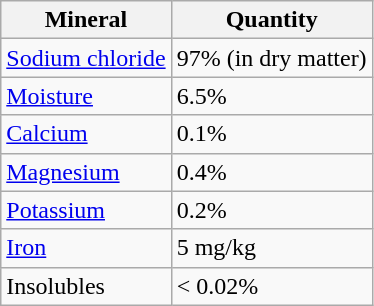<table class="wikitable">
<tr>
<th>Mineral</th>
<th>Quantity</th>
</tr>
<tr>
<td><a href='#'>Sodium chloride</a></td>
<td>97% (in dry matter)</td>
</tr>
<tr>
<td><a href='#'>Moisture</a></td>
<td>6.5%</td>
</tr>
<tr>
<td><a href='#'>Calcium</a></td>
<td>0.1%</td>
</tr>
<tr>
<td><a href='#'>Magnesium</a></td>
<td>0.4%</td>
</tr>
<tr>
<td><a href='#'>Potassium</a></td>
<td>0.2%</td>
</tr>
<tr>
<td><a href='#'>Iron</a></td>
<td>5 mg/kg</td>
</tr>
<tr>
<td>Insolubles</td>
<td>< 0.02%</td>
</tr>
</table>
